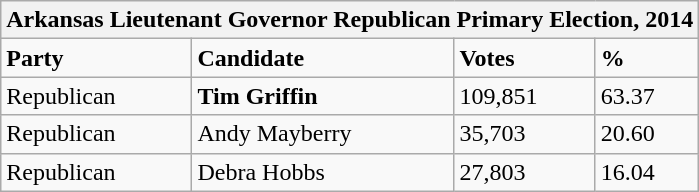<table class="wikitable">
<tr>
<th colspan="4">Arkansas Lieutenant Governor Republican Primary Election, 2014</th>
</tr>
<tr>
<td><strong>Party</strong></td>
<td><strong>Candidate</strong></td>
<td><strong>Votes</strong></td>
<td><strong>%</strong></td>
</tr>
<tr>
<td>Republican</td>
<td><strong>Tim Griffin</strong></td>
<td>109,851</td>
<td>63.37</td>
</tr>
<tr>
<td>Republican</td>
<td>Andy Mayberry</td>
<td>35,703</td>
<td>20.60</td>
</tr>
<tr>
<td>Republican</td>
<td>Debra Hobbs</td>
<td>27,803</td>
<td>16.04</td>
</tr>
</table>
